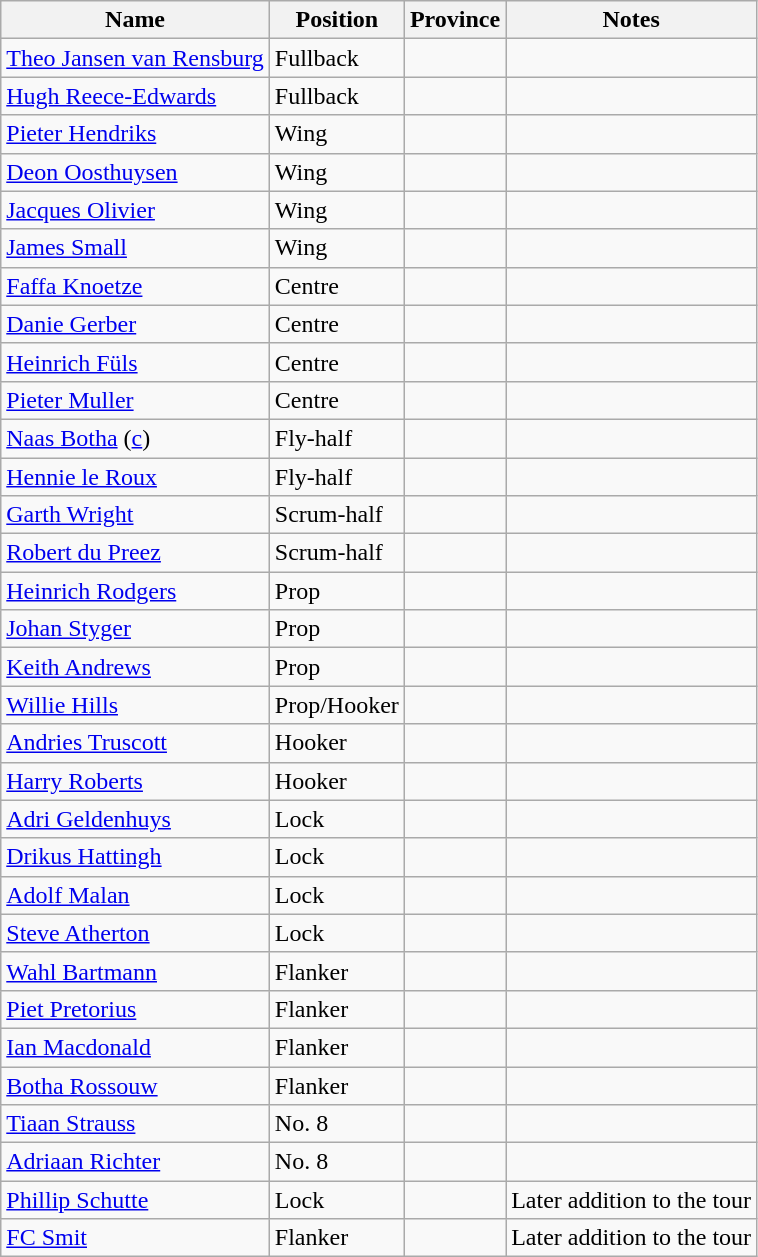<table class="wikitable sortable">
<tr>
<th>Name</th>
<th>Position</th>
<th>Province</th>
<th>Notes</th>
</tr>
<tr>
<td><a href='#'>Theo Jansen van Rensburg</a></td>
<td>Fullback</td>
<td></td>
<td></td>
</tr>
<tr>
<td><a href='#'>Hugh Reece-Edwards</a></td>
<td>Fullback</td>
<td></td>
<td></td>
</tr>
<tr>
<td><a href='#'>Pieter Hendriks</a></td>
<td>Wing</td>
<td></td>
<td></td>
</tr>
<tr>
<td><a href='#'>Deon Oosthuysen</a></td>
<td>Wing</td>
<td></td>
<td></td>
</tr>
<tr>
<td><a href='#'>Jacques Olivier</a></td>
<td>Wing</td>
<td></td>
<td></td>
</tr>
<tr>
<td><a href='#'>James Small</a></td>
<td>Wing</td>
<td></td>
<td></td>
</tr>
<tr>
<td><a href='#'>Faffa Knoetze</a></td>
<td>Centre</td>
<td></td>
<td></td>
</tr>
<tr>
<td><a href='#'>Danie Gerber</a></td>
<td>Centre</td>
<td></td>
<td></td>
</tr>
<tr>
<td><a href='#'>Heinrich Füls</a></td>
<td>Centre</td>
<td></td>
<td></td>
</tr>
<tr>
<td><a href='#'>Pieter Muller</a></td>
<td>Centre</td>
<td></td>
<td></td>
</tr>
<tr>
<td><a href='#'>Naas Botha</a> (<a href='#'>c</a>)</td>
<td>Fly-half</td>
<td></td>
<td></td>
</tr>
<tr>
<td><a href='#'>Hennie le Roux</a></td>
<td>Fly-half</td>
<td></td>
<td></td>
</tr>
<tr>
<td><a href='#'>Garth Wright</a></td>
<td>Scrum-half</td>
<td></td>
<td></td>
</tr>
<tr>
<td><a href='#'>Robert du Preez</a></td>
<td>Scrum-half</td>
<td></td>
<td></td>
</tr>
<tr>
<td><a href='#'>Heinrich Rodgers</a></td>
<td>Prop</td>
<td></td>
<td></td>
</tr>
<tr>
<td><a href='#'>Johan Styger</a></td>
<td>Prop</td>
<td></td>
<td></td>
</tr>
<tr>
<td><a href='#'>Keith Andrews</a></td>
<td>Prop</td>
<td></td>
<td></td>
</tr>
<tr>
<td><a href='#'>Willie Hills</a></td>
<td>Prop/Hooker</td>
<td></td>
<td></td>
</tr>
<tr>
<td><a href='#'>Andries Truscott</a></td>
<td>Hooker</td>
<td></td>
<td></td>
</tr>
<tr>
<td><a href='#'>Harry Roberts</a></td>
<td>Hooker</td>
<td></td>
<td></td>
</tr>
<tr>
<td><a href='#'>Adri Geldenhuys</a></td>
<td>Lock</td>
<td></td>
<td></td>
</tr>
<tr>
<td><a href='#'>Drikus Hattingh</a></td>
<td>Lock</td>
<td></td>
<td></td>
</tr>
<tr>
<td><a href='#'>Adolf Malan</a></td>
<td>Lock</td>
<td></td>
<td></td>
</tr>
<tr>
<td><a href='#'>Steve Atherton</a></td>
<td>Lock</td>
<td></td>
<td></td>
</tr>
<tr>
<td><a href='#'>Wahl Bartmann</a></td>
<td>Flanker</td>
<td></td>
<td></td>
</tr>
<tr>
<td><a href='#'>Piet Pretorius</a></td>
<td>Flanker</td>
<td></td>
<td></td>
</tr>
<tr>
<td><a href='#'>Ian Macdonald</a></td>
<td>Flanker</td>
<td></td>
<td></td>
</tr>
<tr>
<td><a href='#'>Botha Rossouw</a></td>
<td>Flanker</td>
<td></td>
<td></td>
</tr>
<tr>
<td><a href='#'>Tiaan Strauss</a></td>
<td>No. 8</td>
<td></td>
<td></td>
</tr>
<tr>
<td><a href='#'>Adriaan Richter</a></td>
<td>No. 8</td>
<td></td>
<td></td>
</tr>
<tr>
<td><a href='#'>Phillip Schutte</a></td>
<td>Lock</td>
<td></td>
<td>Later addition to the tour</td>
</tr>
<tr>
<td><a href='#'>FC Smit</a></td>
<td>Flanker</td>
<td></td>
<td>Later addition to the tour</td>
</tr>
</table>
